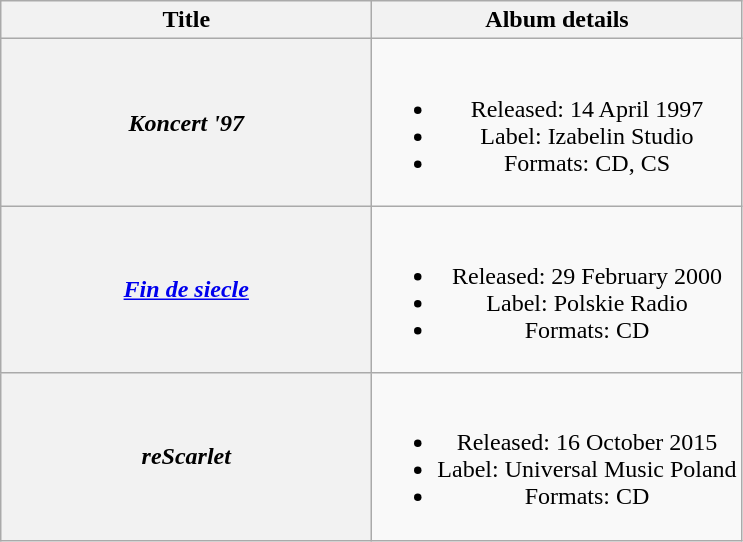<table class="wikitable plainrowheaders" style="text-align:center;">
<tr>
<th scope="col" style="width:15em;">Title</th>
<th scope="col">Album details</th>
</tr>
<tr>
<th scope="row"><em>Koncert '97</em></th>
<td><br><ul><li>Released: 14 April 1997</li><li>Label: Izabelin Studio</li><li>Formats: CD, CS</li></ul></td>
</tr>
<tr>
<th scope="row"><em><a href='#'>Fin de siecle</a></em></th>
<td><br><ul><li>Released: 29 February 2000</li><li>Label: Polskie Radio</li><li>Formats: CD</li></ul></td>
</tr>
<tr>
<th scope="row"><em>reScarlet</em></th>
<td><br><ul><li>Released: 16 October 2015</li><li>Label: Universal Music Poland</li><li>Formats: CD</li></ul></td>
</tr>
</table>
